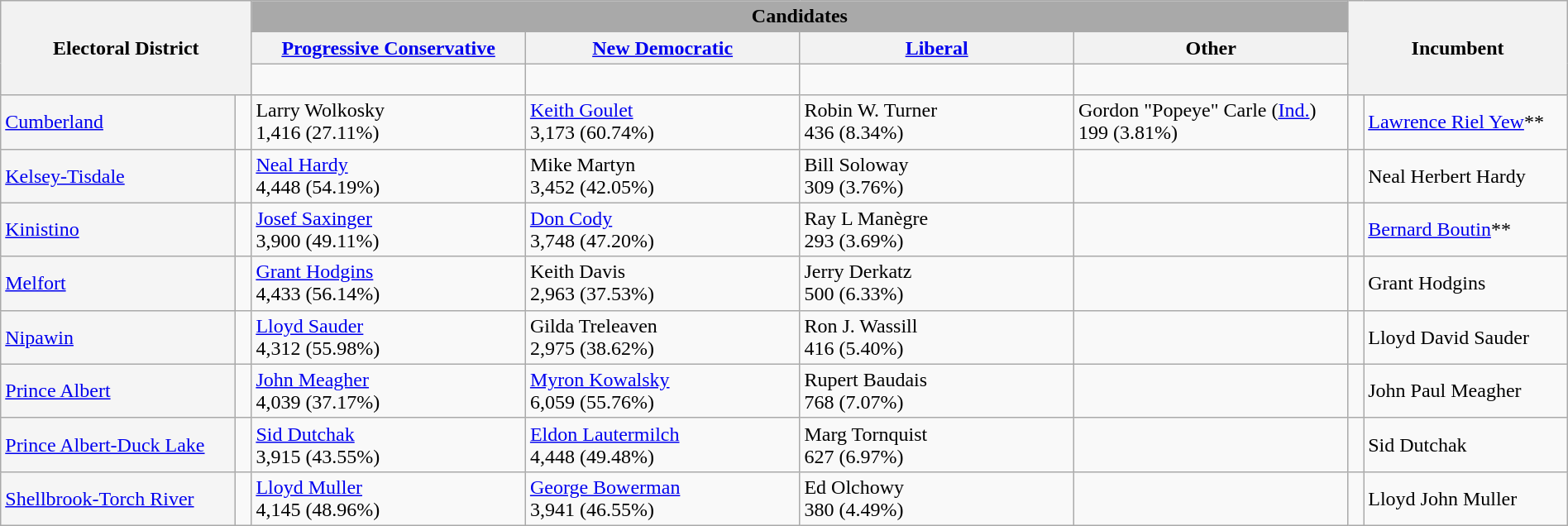<table class="wikitable" style="width:100%">
<tr>
<th style="width:16%;" style="background:darkgrey;" rowspan=3 colspan=2>Electoral District</th>
<th style="background:darkgrey;" colspan=4>Candidates</th>
<th style="width:14%;" style="background:darkgrey;" rowspan=3 colspan=2>Incumbent</th>
</tr>
<tr>
<th width=17.5%><a href='#'>Progressive Conservative</a></th>
<th width=17.5%><a href='#'>New Democratic</a></th>
<th width=17.5%><a href='#'>Liberal</a></th>
<th width=17.5%>Other</th>
</tr>
<tr>
<td width=17.5% > </td>
<td width=17.5% > </td>
<td width=17.5% > </td>
<td width=17.5% > </td>
</tr>
<tr>
<td bgcolor=whitesmoke><a href='#'>Cumberland</a></td>
<td> </td>
<td>Larry Wolkosky <br>1,416 (27.11%)</td>
<td><a href='#'>Keith Goulet</a> <br>3,173 (60.74%)</td>
<td>Robin W. Turner<br>436 (8.34%)</td>
<td>Gordon "Popeye" Carle (<a href='#'>Ind.</a>) <br>199 (3.81%)</td>
<td> </td>
<td><a href='#'>Lawrence Riel Yew</a>**</td>
</tr>
<tr>
<td bgcolor=whitesmoke><a href='#'>Kelsey-Tisdale</a></td>
<td> </td>
<td><a href='#'>Neal Hardy</a> <br>4,448 (54.19%)</td>
<td>Mike Martyn <br>3,452 (42.05%)</td>
<td>Bill Soloway <br>309 (3.76%)</td>
<td></td>
<td> </td>
<td>Neal Herbert Hardy</td>
</tr>
<tr>
<td bgcolor=whitesmoke><a href='#'>Kinistino</a></td>
<td> </td>
<td><a href='#'>Josef Saxinger</a> <br>3,900 (49.11%)</td>
<td><a href='#'>Don Cody</a> <br>3,748 (47.20%)</td>
<td>Ray L Manègre <br>293 (3.69%)</td>
<td></td>
<td> </td>
<td><a href='#'>Bernard Boutin</a>**</td>
</tr>
<tr>
<td bgcolor=whitesmoke><a href='#'>Melfort</a></td>
<td> </td>
<td><a href='#'>Grant Hodgins</a> <br>4,433 (56.14%)</td>
<td>Keith Davis <br>2,963 (37.53%)</td>
<td>Jerry Derkatz <br>500 (6.33%)</td>
<td></td>
<td> </td>
<td>Grant Hodgins</td>
</tr>
<tr>
<td bgcolor=whitesmoke><a href='#'>Nipawin</a></td>
<td> </td>
<td><a href='#'>Lloyd Sauder</a> <br>4,312 (55.98%)</td>
<td>Gilda Treleaven <br>2,975 (38.62%)</td>
<td>Ron J. Wassill <br>416 (5.40%)</td>
<td></td>
<td> </td>
<td>Lloyd David Sauder</td>
</tr>
<tr>
<td bgcolor=whitesmoke><a href='#'>Prince Albert</a></td>
<td> </td>
<td><a href='#'>John Meagher</a> <br>4,039 (37.17%)</td>
<td><a href='#'>Myron Kowalsky</a> <br>6,059 (55.76%)</td>
<td>Rupert Baudais <br>768 (7.07%)</td>
<td></td>
<td> </td>
<td>John Paul Meagher</td>
</tr>
<tr>
<td bgcolor=whitesmoke><a href='#'>Prince Albert-Duck Lake</a></td>
<td> </td>
<td><a href='#'>Sid Dutchak</a> <br>3,915 (43.55%)</td>
<td><a href='#'>Eldon Lautermilch</a> <br>4,448 (49.48%)</td>
<td>Marg Tornquist <br>627 (6.97%)</td>
<td></td>
<td> </td>
<td>Sid Dutchak</td>
</tr>
<tr>
<td bgcolor=whitesmoke><a href='#'>Shellbrook-Torch River</a></td>
<td> </td>
<td><a href='#'>Lloyd Muller</a> <br>4,145 (48.96%)</td>
<td><a href='#'>George Bowerman</a> <br>3,941 (46.55%)</td>
<td>Ed Olchowy <br>380 (4.49%)</td>
<td></td>
<td> </td>
<td>Lloyd John Muller</td>
</tr>
</table>
